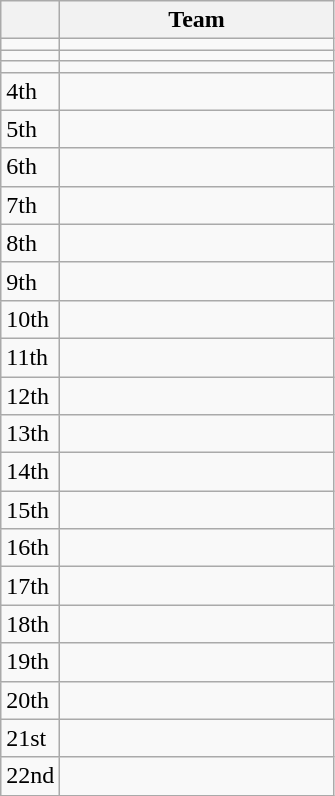<table class="wikitable">
<tr>
<th width=20></th>
<th width=175>Team</th>
</tr>
<tr>
<td></td>
<td></td>
</tr>
<tr>
<td></td>
<td></td>
</tr>
<tr>
<td></td>
<td></td>
</tr>
<tr>
<td>4th</td>
<td></td>
</tr>
<tr>
<td>5th</td>
<td></td>
</tr>
<tr>
<td>6th</td>
<td></td>
</tr>
<tr>
<td>7th</td>
<td></td>
</tr>
<tr>
<td>8th</td>
<td></td>
</tr>
<tr>
<td>9th</td>
<td></td>
</tr>
<tr>
<td>10th</td>
<td></td>
</tr>
<tr>
<td>11th</td>
<td></td>
</tr>
<tr>
<td>12th</td>
<td></td>
</tr>
<tr>
<td>13th</td>
<td></td>
</tr>
<tr>
<td>14th</td>
<td></td>
</tr>
<tr>
<td>15th</td>
<td></td>
</tr>
<tr>
<td>16th</td>
<td></td>
</tr>
<tr>
<td>17th</td>
<td></td>
</tr>
<tr>
<td>18th</td>
<td></td>
</tr>
<tr>
<td>19th</td>
<td></td>
</tr>
<tr>
<td>20th</td>
<td></td>
</tr>
<tr>
<td>21st</td>
<td></td>
</tr>
<tr>
<td>22nd</td>
<td></td>
</tr>
</table>
